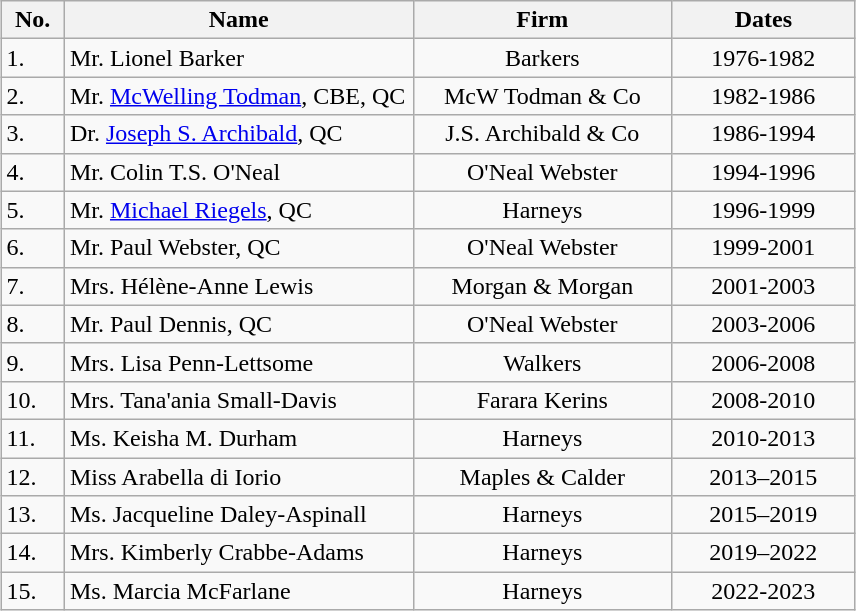<table class="wikitable" style="margin: 1em auto 1em auto">
<tr>
<th width="35">No.</th>
<th width="225">Name</th>
<th width="165">Firm</th>
<th width="115">Dates</th>
</tr>
<tr>
<td>1.</td>
<td>Mr. Lionel Barker</td>
<td align="center">Barkers</td>
<td align="center">1976-1982</td>
</tr>
<tr>
<td>2.</td>
<td>Mr. <a href='#'>McWelling Todman</a>, CBE, QC</td>
<td align="center">McW Todman & Co</td>
<td align="center">1982-1986</td>
</tr>
<tr>
<td>3.</td>
<td>Dr. <a href='#'>Joseph S. Archibald</a>, QC</td>
<td align="center">J.S. Archibald & Co</td>
<td align="center">1986-1994</td>
</tr>
<tr>
<td>4.</td>
<td>Mr. Colin T.S. O'Neal</td>
<td align="center">O'Neal Webster</td>
<td align="center">1994-1996</td>
</tr>
<tr>
<td>5.</td>
<td>Mr. <a href='#'>Michael Riegels</a>, QC</td>
<td align="center">Harneys</td>
<td align="center">1996-1999</td>
</tr>
<tr>
<td>6.</td>
<td>Mr. Paul Webster, QC</td>
<td align="center">O'Neal Webster</td>
<td align="center">1999-2001</td>
</tr>
<tr>
<td>7.</td>
<td>Mrs. Hélène-Anne Lewis</td>
<td align="center">Morgan & Morgan</td>
<td align="center">2001-2003</td>
</tr>
<tr>
<td>8.</td>
<td>Mr. Paul Dennis, QC</td>
<td align="center">O'Neal Webster</td>
<td align="center">2003-2006</td>
</tr>
<tr>
<td>9.</td>
<td>Mrs. Lisa Penn-Lettsome</td>
<td align="center">Walkers</td>
<td align="center">2006-2008</td>
</tr>
<tr>
<td>10.</td>
<td>Mrs. Tana'ania Small-Davis</td>
<td align="center">Farara Kerins</td>
<td align="center">2008-2010</td>
</tr>
<tr>
<td>11.</td>
<td>Ms. Keisha M. Durham</td>
<td align="center">Harneys</td>
<td align="center">2010-2013</td>
</tr>
<tr>
<td>12.</td>
<td>Miss Arabella di Iorio</td>
<td align="center">Maples & Calder</td>
<td align="center">2013–2015</td>
</tr>
<tr>
<td>13.</td>
<td>Ms. Jacqueline Daley-Aspinall</td>
<td align="center">Harneys</td>
<td align="center">2015–2019</td>
</tr>
<tr>
<td>14.</td>
<td>Mrs. Kimberly Crabbe-Adams</td>
<td align="center">Harneys</td>
<td align="center">2019–2022</td>
</tr>
<tr>
<td>15.</td>
<td>Ms. Marcia McFarlane</td>
<td align="center">Harneys</td>
<td align="center">2022-2023</td>
</tr>
</table>
